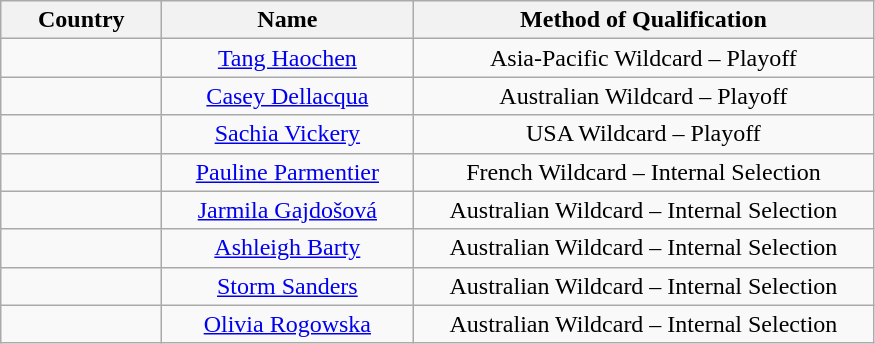<table class="wikitable" style="text-align: center;">
<tr>
<th style="width:100px;">Country</th>
<th width=160>Name</th>
<th width=300>Method of Qualification</th>
</tr>
<tr>
<td></td>
<td><a href='#'>Tang Haochen</a></td>
<td>Asia-Pacific Wildcard – Playoff</td>
</tr>
<tr>
<td></td>
<td><a href='#'>Casey Dellacqua</a></td>
<td>Australian Wildcard – Playoff</td>
</tr>
<tr>
<td></td>
<td><a href='#'>Sachia Vickery</a></td>
<td>USA Wildcard – Playoff</td>
</tr>
<tr>
<td></td>
<td><a href='#'>Pauline Parmentier</a></td>
<td>French Wildcard – Internal Selection</td>
</tr>
<tr>
<td></td>
<td><a href='#'>Jarmila Gajdošová</a></td>
<td>Australian Wildcard – Internal Selection</td>
</tr>
<tr>
<td></td>
<td><a href='#'>Ashleigh Barty</a></td>
<td>Australian Wildcard – Internal Selection</td>
</tr>
<tr>
<td></td>
<td><a href='#'>Storm Sanders</a></td>
<td>Australian Wildcard – Internal Selection</td>
</tr>
<tr>
<td></td>
<td><a href='#'>Olivia Rogowska</a></td>
<td>Australian Wildcard – Internal Selection</td>
</tr>
</table>
